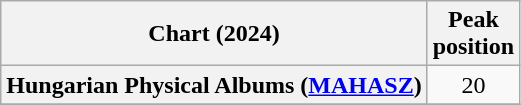<table class="wikitable sortable plainrowheaders" style="text-align:center;">
<tr>
<th>Chart (2024)</th>
<th>Peak<br>position</th>
</tr>
<tr>
<th scope="row">Hungarian Physical Albums (<a href='#'>MAHASZ</a>)</th>
<td>20</td>
</tr>
<tr>
</tr>
</table>
